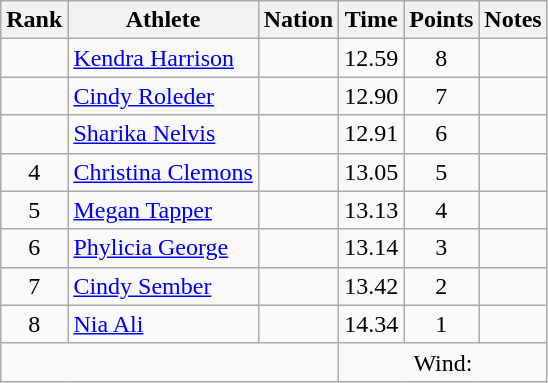<table class="wikitable mw-datatable sortable" style="text-align:center;">
<tr>
<th>Rank</th>
<th>Athlete</th>
<th>Nation</th>
<th>Time</th>
<th>Points</th>
<th>Notes</th>
</tr>
<tr>
<td></td>
<td align=left><a href='#'>Kendra Harrison</a></td>
<td align=left></td>
<td>12.59</td>
<td>8</td>
<td></td>
</tr>
<tr>
<td></td>
<td align=left><a href='#'>Cindy Roleder</a></td>
<td align=left></td>
<td>12.90</td>
<td>7</td>
<td></td>
</tr>
<tr>
<td></td>
<td align=left><a href='#'>Sharika Nelvis</a></td>
<td align=left></td>
<td>12.91</td>
<td>6</td>
<td></td>
</tr>
<tr>
<td>4</td>
<td align=left><a href='#'>Christina Clemons</a></td>
<td align=left></td>
<td>13.05</td>
<td>5</td>
<td></td>
</tr>
<tr>
<td>5</td>
<td align=left><a href='#'>Megan Tapper</a></td>
<td align=left></td>
<td>13.13</td>
<td>4</td>
<td></td>
</tr>
<tr>
<td>6</td>
<td align=left><a href='#'>Phylicia George</a></td>
<td align=left></td>
<td>13.14</td>
<td>3</td>
<td></td>
</tr>
<tr>
<td>7</td>
<td align=left><a href='#'>Cindy Sember</a></td>
<td align=left></td>
<td>13.42</td>
<td>2</td>
<td></td>
</tr>
<tr>
<td>8</td>
<td align=left><a href='#'>Nia Ali</a></td>
<td align=left></td>
<td>14.34</td>
<td>1</td>
<td></td>
</tr>
<tr class="sortbottom">
<td colspan=3></td>
<td colspan=3>Wind: </td>
</tr>
</table>
